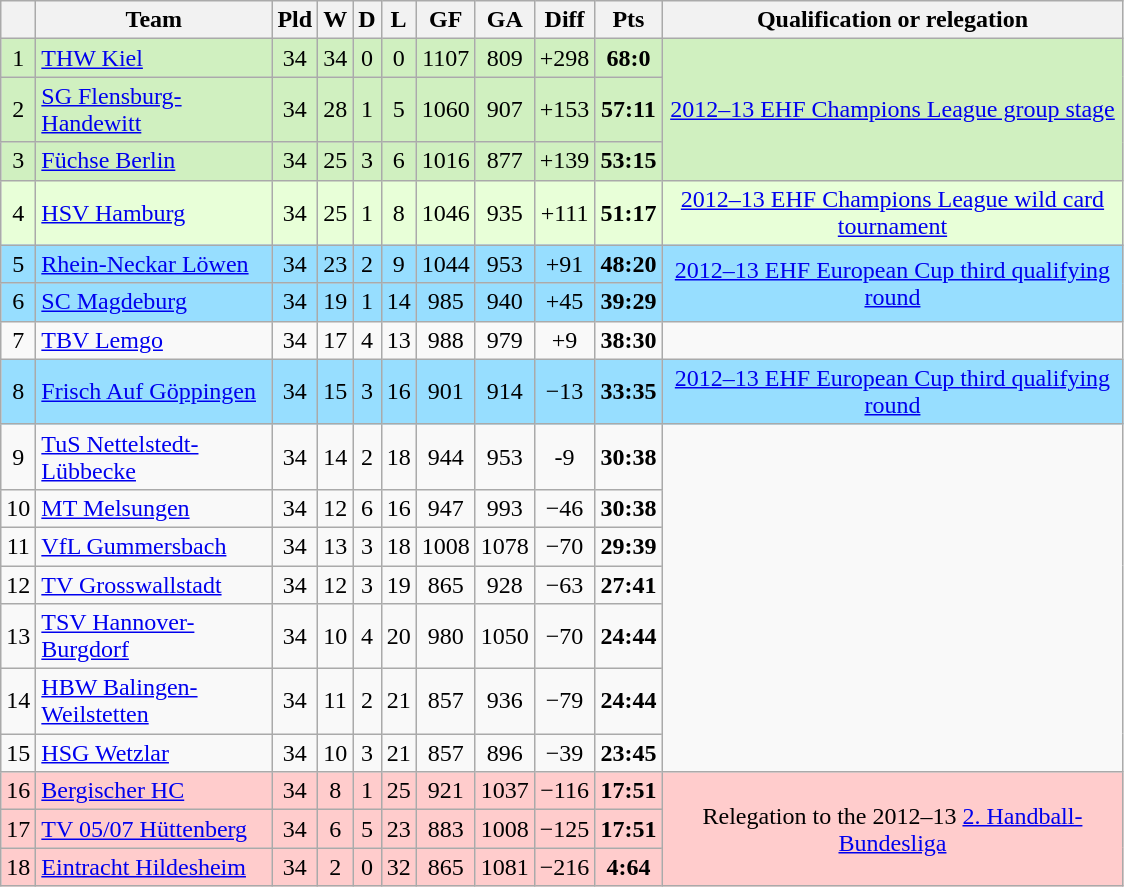<table class="wikitable sortable" style="text-align:center">
<tr>
<th></th>
<th width="150">Team</th>
<th>Pld</th>
<th>W</th>
<th>D</th>
<th>L</th>
<th>GF</th>
<th>GA</th>
<th>Diff</th>
<th>Pts</th>
<th width="300">Qualification or relegation</th>
</tr>
<tr style="background: #D0F0C0;">
<td>1</td>
<td align="left"><a href='#'>THW Kiel</a></td>
<td>34</td>
<td>34</td>
<td>0</td>
<td>0</td>
<td>1107</td>
<td>809</td>
<td>+298</td>
<td><strong>68:0</strong></td>
<td rowspan="3"><a href='#'>2012–13 EHF Champions League group stage</a></td>
</tr>
<tr style="background: #D0F0C0;">
<td>2</td>
<td align="left"><a href='#'>SG Flensburg-Handewitt</a></td>
<td>34</td>
<td>28</td>
<td>1</td>
<td>5</td>
<td>1060</td>
<td>907</td>
<td>+153</td>
<td><strong>57:11</strong></td>
</tr>
<tr style="background: #D0F0C0;">
<td>3</td>
<td align="left"><a href='#'>Füchse Berlin</a></td>
<td>34</td>
<td>25</td>
<td>3</td>
<td>6</td>
<td>1016</td>
<td>877</td>
<td>+139</td>
<td><strong>53:15</strong></td>
</tr>
<tr style="background: #E8FFD8;">
<td>4</td>
<td align="left"><a href='#'>HSV Hamburg</a></td>
<td>34</td>
<td>25</td>
<td>1</td>
<td>8</td>
<td>1046</td>
<td>935</td>
<td>+111</td>
<td><strong>51:17</strong></td>
<td><a href='#'>2012–13 EHF Champions League wild card tournament</a></td>
</tr>
<tr style="background: #97DEFF;">
<td>5</td>
<td align="left"><a href='#'>Rhein-Neckar Löwen</a></td>
<td>34</td>
<td>23</td>
<td>2</td>
<td>9</td>
<td>1044</td>
<td>953</td>
<td>+91</td>
<td><strong>48:20</strong></td>
<td rowspan="2"><a href='#'>2012–13 EHF European Cup third qualifying round</a></td>
</tr>
<tr style="background: #97DEFF;">
<td>6</td>
<td align="left"><a href='#'>SC Magdeburg</a></td>
<td>34</td>
<td>19</td>
<td>1</td>
<td>14</td>
<td>985</td>
<td>940</td>
<td>+45</td>
<td><strong>39:29</strong></td>
</tr>
<tr>
<td>7</td>
<td align="left"><a href='#'>TBV Lemgo</a></td>
<td>34</td>
<td>17</td>
<td>4</td>
<td>13</td>
<td>988</td>
<td>979</td>
<td>+9</td>
<td><strong>38:30</strong></td>
</tr>
<tr style="background: #97DEFF;">
<td>8</td>
<td align="left"><a href='#'>Frisch Auf Göppingen</a></td>
<td>34</td>
<td>15</td>
<td>3</td>
<td>16</td>
<td>901</td>
<td>914</td>
<td>−13</td>
<td><strong>33:35</strong></td>
<td><a href='#'>2012–13 EHF European Cup third qualifying round</a></td>
</tr>
<tr>
<td>9</td>
<td align="left"><a href='#'>TuS Nettelstedt-Lübbecke</a></td>
<td>34</td>
<td>14</td>
<td>2</td>
<td>18</td>
<td>944</td>
<td>953</td>
<td>-9</td>
<td><strong>30:38</strong></td>
<td rowspan=7 colspan=1></td>
</tr>
<tr>
<td>10</td>
<td align="left"><a href='#'>MT Melsungen</a></td>
<td>34</td>
<td>12</td>
<td>6</td>
<td>16</td>
<td>947</td>
<td>993</td>
<td>−46</td>
<td><strong>30:38</strong></td>
</tr>
<tr>
<td>11</td>
<td align="left"><a href='#'>VfL Gummersbach</a></td>
<td>34</td>
<td>13</td>
<td>3</td>
<td>18</td>
<td>1008</td>
<td>1078</td>
<td>−70</td>
<td><strong>29:39</strong></td>
</tr>
<tr>
<td>12</td>
<td align="left"><a href='#'>TV Grosswallstadt</a></td>
<td>34</td>
<td>12</td>
<td>3</td>
<td>19</td>
<td>865</td>
<td>928</td>
<td>−63</td>
<td><strong>27:41</strong></td>
</tr>
<tr>
<td>13</td>
<td align="left"><a href='#'>TSV Hannover-Burgdorf</a></td>
<td>34</td>
<td>10</td>
<td>4</td>
<td>20</td>
<td>980</td>
<td>1050</td>
<td>−70</td>
<td><strong>24:44</strong></td>
</tr>
<tr>
<td>14</td>
<td align="left"><a href='#'>HBW Balingen-Weilstetten</a></td>
<td>34</td>
<td>11</td>
<td>2</td>
<td>21</td>
<td>857</td>
<td>936</td>
<td>−79</td>
<td><strong>24:44</strong></td>
</tr>
<tr>
<td>15</td>
<td align="left"><a href='#'>HSG Wetzlar</a></td>
<td>34</td>
<td>10</td>
<td>3</td>
<td>21</td>
<td>857</td>
<td>896</td>
<td>−39</td>
<td><strong>23:45</strong></td>
</tr>
<tr style="background: #FFCCCC;">
<td>16</td>
<td align="left"><a href='#'>Bergischer HC</a></td>
<td>34</td>
<td>8</td>
<td>1</td>
<td>25</td>
<td>921</td>
<td>1037</td>
<td>−116</td>
<td><strong>17:51</strong></td>
<td rowspan="3">Relegation to the 2012–13 <a href='#'>2. Handball-Bundesliga</a></td>
</tr>
<tr style="background: #FFCCCC;">
<td>17</td>
<td align="left"><a href='#'>TV 05/07 Hüttenberg</a></td>
<td>34</td>
<td>6</td>
<td>5</td>
<td>23</td>
<td>883</td>
<td>1008</td>
<td>−125</td>
<td><strong>17:51</strong></td>
</tr>
<tr style="background: #FFCCCC;">
<td>18</td>
<td align="left"><a href='#'>Eintracht Hildesheim</a></td>
<td>34</td>
<td>2</td>
<td>0</td>
<td>32</td>
<td>865</td>
<td>1081</td>
<td>−216</td>
<td><strong>4:64</strong></td>
</tr>
</table>
